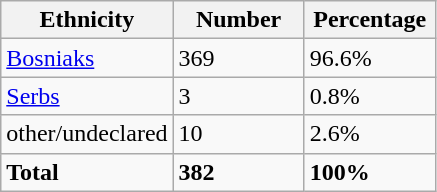<table class="wikitable">
<tr>
<th width="100px">Ethnicity</th>
<th width="80px">Number</th>
<th width="80px">Percentage</th>
</tr>
<tr>
<td><a href='#'>Bosniaks</a></td>
<td>369</td>
<td>96.6%</td>
</tr>
<tr>
<td><a href='#'>Serbs</a></td>
<td>3</td>
<td>0.8%</td>
</tr>
<tr>
<td>other/undeclared</td>
<td>10</td>
<td>2.6%</td>
</tr>
<tr>
<td><strong>Total</strong></td>
<td><strong>382</strong></td>
<td><strong>100%</strong></td>
</tr>
</table>
